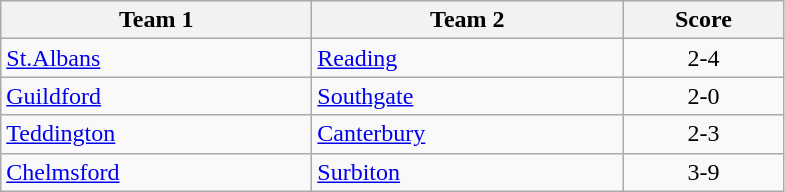<table class="wikitable" style="font-size: 100%">
<tr>
<th width=200>Team 1</th>
<th width=200>Team 2</th>
<th width=100>Score</th>
</tr>
<tr>
<td><a href='#'>St.Albans</a></td>
<td><a href='#'>Reading</a></td>
<td align=center>2-4</td>
</tr>
<tr>
<td><a href='#'>Guildford</a></td>
<td><a href='#'>Southgate</a></td>
<td align=center>2-0</td>
</tr>
<tr>
<td><a href='#'>Teddington</a></td>
<td><a href='#'>Canterbury</a></td>
<td align=center>2-3</td>
</tr>
<tr>
<td><a href='#'>Chelmsford</a></td>
<td><a href='#'>Surbiton</a></td>
<td align=center>3-9</td>
</tr>
</table>
